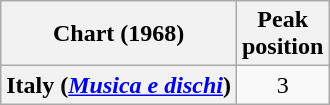<table class="wikitable sortable plainrowheaders" style="text-align:center">
<tr>
<th>Chart (1968)</th>
<th>Peak<br>position</th>
</tr>
<tr>
<th scope="row">Italy (<em><a href='#'>Musica e dischi</a></em>)</th>
<td>3</td>
</tr>
</table>
